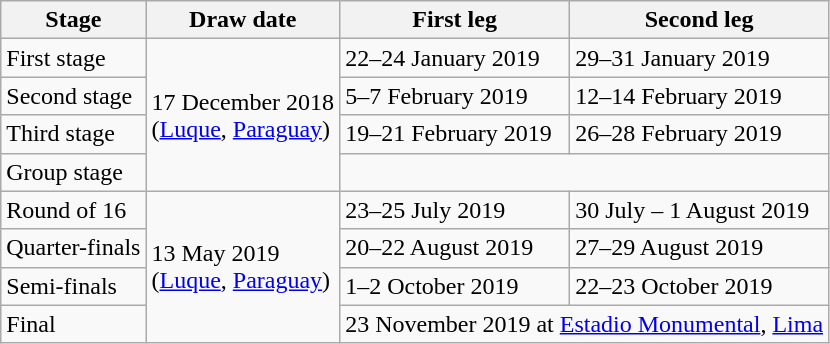<table class="wikitable">
<tr>
<th>Stage</th>
<th>Draw date</th>
<th>First leg</th>
<th>Second leg</th>
</tr>
<tr>
<td>First stage</td>
<td rowspan=4>17 December 2018<br>(<a href='#'>Luque</a>, <a href='#'>Paraguay</a>)</td>
<td>22–24 January 2019</td>
<td>29–31 January 2019</td>
</tr>
<tr>
<td>Second stage</td>
<td>5–7 February 2019</td>
<td>12–14 February 2019</td>
</tr>
<tr>
<td>Third stage</td>
<td>19–21 February 2019</td>
<td>26–28 February 2019</td>
</tr>
<tr>
<td>Group stage</td>
<td colspan=2></td>
</tr>
<tr>
<td>Round of 16</td>
<td rowspan=4>13 May 2019<br>(<a href='#'>Luque</a>, <a href='#'>Paraguay</a>)</td>
<td>23–25 July 2019</td>
<td>30 July – 1 August 2019</td>
</tr>
<tr>
<td>Quarter-finals</td>
<td>20–22 August 2019</td>
<td>27–29 August 2019</td>
</tr>
<tr>
<td>Semi-finals</td>
<td>1–2 October 2019</td>
<td>22–23 October 2019</td>
</tr>
<tr>
<td>Final</td>
<td colspan=2>23 November 2019 at <a href='#'>Estadio Monumental</a>, <a href='#'>Lima</a></td>
</tr>
</table>
